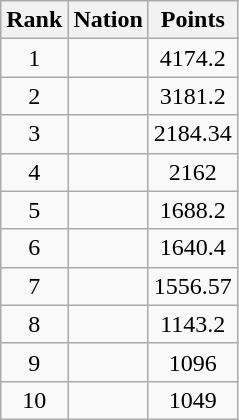<table class="wikitable sortable">
<tr>
<th>Rank</th>
<th>Nation</th>
<th>Points</th>
</tr>
<tr>
<td align=center>1</td>
<td></td>
<td align=center>4174.2</td>
</tr>
<tr>
<td align=center>2</td>
<td></td>
<td align=center>3181.2</td>
</tr>
<tr>
<td align=center>3</td>
<td></td>
<td align=center>2184.34</td>
</tr>
<tr>
<td align=center>4</td>
<td></td>
<td align=center>2162</td>
</tr>
<tr>
<td align=center>5</td>
<td></td>
<td align=center>1688.2</td>
</tr>
<tr>
<td align=center>6</td>
<td></td>
<td align=center>1640.4</td>
</tr>
<tr>
<td align=center>7</td>
<td></td>
<td align=center>1556.57</td>
</tr>
<tr>
<td align=center>8</td>
<td></td>
<td align=center>1143.2</td>
</tr>
<tr>
<td align=center>9</td>
<td></td>
<td align=center>1096</td>
</tr>
<tr>
<td align=center>10</td>
<td></td>
<td align=center>1049</td>
</tr>
</table>
